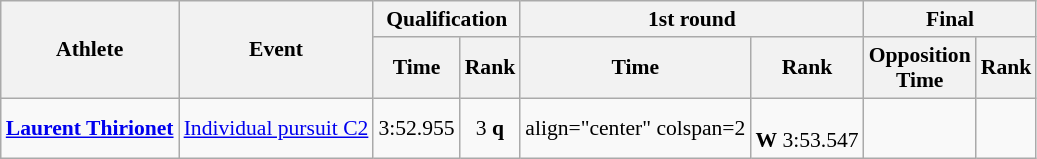<table class=wikitable style="font-size:90%">
<tr>
<th rowspan="2">Athlete</th>
<th rowspan="2">Event</th>
<th colspan="2">Qualification</th>
<th colspan="2">1st round</th>
<th colspan="2">Final</th>
</tr>
<tr>
<th>Time</th>
<th>Rank</th>
<th>Time</th>
<th>Rank</th>
<th>Opposition<br>Time</th>
<th>Rank</th>
</tr>
<tr>
<td><strong><a href='#'>Laurent Thirionet</a></strong></td>
<td><a href='#'>Individual pursuit C2</a></td>
<td align="center">3:52.955</td>
<td align="center">3 <strong>q</strong></td>
<td>align="center" colspan=2 </td>
<td align="center"><br><strong>W</strong> 3:53.547</td>
<td align="center"></td>
</tr>
</table>
